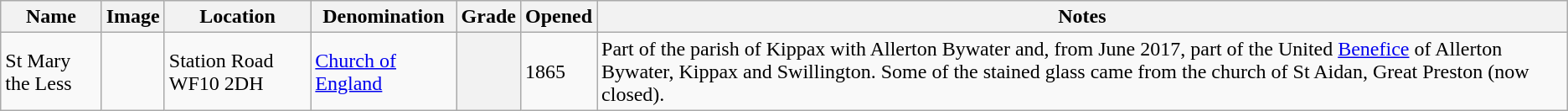<table class="wikitable sortable">
<tr>
<th>Name</th>
<th class="unsortable">Image</th>
<th>Location</th>
<th>Denomination</th>
<th>Grade</th>
<th>Opened</th>
<th class="unsortable">Notes</th>
</tr>
<tr>
<td>St Mary the Less</td>
<td></td>
<td>Station Road WF10 2DH</td>
<td><a href='#'>Church of England</a></td>
<th></th>
<td>1865</td>
<td>Part of the parish of Kippax with Allerton Bywater and, from June 2017, part of the United <a href='#'>Benefice</a> of Allerton Bywater, Kippax and Swillington. Some of the stained glass came from the church of St Aidan, Great Preston (now closed).</td>
</tr>
</table>
